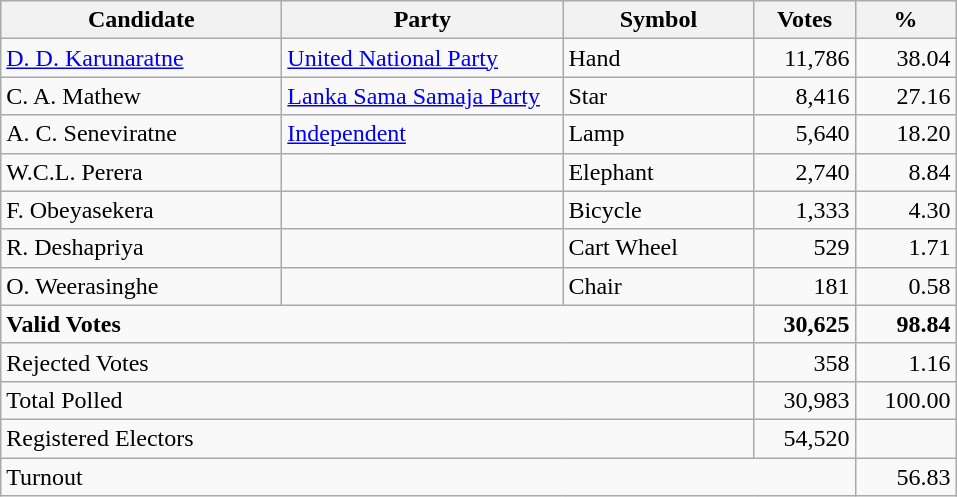<table class="wikitable" border="1" style="text-align:right;">
<tr>
<th align=left width="180">Candidate</th>
<th align=left width="180">Party</th>
<th align=left width="120">Symbol</th>
<th align=left width="60">Votes</th>
<th align=left width="60">%</th>
</tr>
<tr>
<td align=left><a href='#'>D. D. Karunaratne</a></td>
<td align=left><a href='#'>United National Party</a></td>
<td align=left>Hand</td>
<td>11,786</td>
<td>38.04</td>
</tr>
<tr>
<td align=left>C. A. Mathew</td>
<td align=left><a href='#'>Lanka Sama Samaja Party</a></td>
<td align=left>Star</td>
<td>8,416</td>
<td>27.16</td>
</tr>
<tr>
<td align=left>A. C. Seneviratne</td>
<td align=left><a href='#'>Independent</a></td>
<td align=left>Lamp</td>
<td>5,640</td>
<td>18.20</td>
</tr>
<tr>
<td align=left>W.C.L. Perera</td>
<td></td>
<td align=left>Elephant</td>
<td>2,740</td>
<td>8.84</td>
</tr>
<tr>
<td align=left>F. Obeyasekera</td>
<td></td>
<td align=left>Bicycle</td>
<td>1,333</td>
<td>4.30</td>
</tr>
<tr>
<td align=left>R. Deshapriya</td>
<td></td>
<td align=left>Cart Wheel</td>
<td>529</td>
<td>1.71</td>
</tr>
<tr>
<td align=left>O. Weerasinghe</td>
<td></td>
<td align=left>Chair</td>
<td>181</td>
<td>0.58</td>
</tr>
<tr>
<td align=left colspan=3><strong>Valid Votes</strong></td>
<td><strong>30,625</strong></td>
<td><strong>98.84</strong></td>
</tr>
<tr>
<td align=left colspan=3>Rejected Votes</td>
<td>358</td>
<td>1.16</td>
</tr>
<tr>
<td align=left colspan=3>Total Polled</td>
<td>30,983</td>
<td>100.00</td>
</tr>
<tr>
<td align=left colspan=3>Registered Electors</td>
<td>54,520</td>
<td></td>
</tr>
<tr>
<td align=left colspan=4>Turnout</td>
<td>56.83</td>
</tr>
</table>
